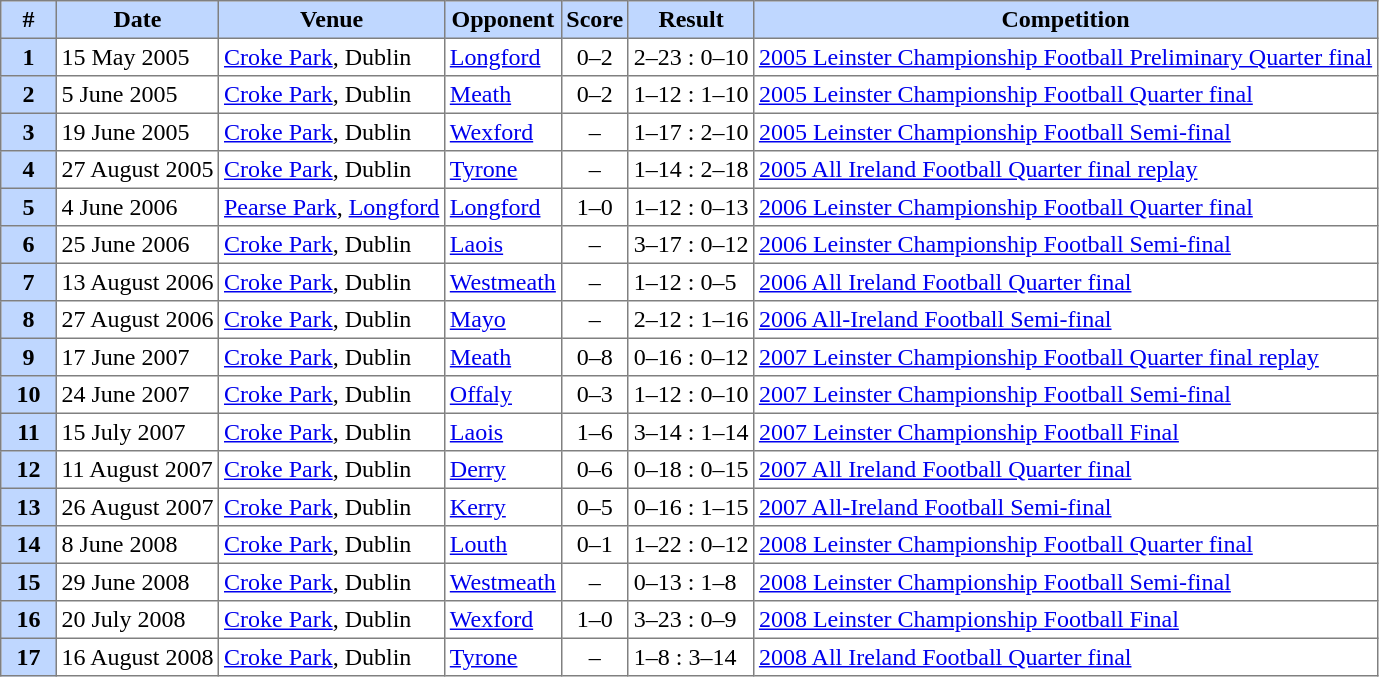<table border=1 cellpadding=3 style="margin-left:1em; colour: black; border-collapse: collapse;">
<tr align="center" bgcolor="BFD7FF">
<th width=30 style="text-align: center;">#</th>
<th>Date</th>
<th>Venue</th>
<th>Opponent</th>
<th>Score</th>
<th>Result</th>
<th>Competition</th>
</tr>
<tr>
<td style="text-align: center;" bgcolor="BFD7FF"><strong>1</strong></td>
<td>15 May 2005</td>
<td><a href='#'>Croke Park</a>, Dublin</td>
<td><a href='#'>Longford</a></td>
<td style="text-align: center;">0–2</td>
<td>2–23 : 0–10</td>
<td><a href='#'>2005 Leinster Championship Football Preliminary Quarter final</a></td>
</tr>
<tr>
<td style="text-align: center;" bgcolor="BFD7FF"><strong>2</strong></td>
<td>5 June 2005</td>
<td><a href='#'>Croke Park</a>, Dublin</td>
<td><a href='#'>Meath</a></td>
<td style="text-align: center;">0–2</td>
<td>1–12 : 1–10</td>
<td><a href='#'>2005 Leinster Championship Football Quarter final</a></td>
</tr>
<tr>
<td style="text-align: center;" bgcolor="BFD7FF"><strong>3</strong></td>
<td>19 June 2005</td>
<td><a href='#'>Croke Park</a>, Dublin</td>
<td><a href='#'>Wexford</a></td>
<td style="text-align: center;">–</td>
<td>1–17 : 2–10</td>
<td><a href='#'>2005 Leinster Championship Football Semi-final</a></td>
</tr>
<tr>
<td style="text-align: center;" bgcolor="BFD7FF"><strong>4</strong></td>
<td>27 August 2005</td>
<td><a href='#'>Croke Park</a>, Dublin</td>
<td><a href='#'>Tyrone</a></td>
<td style="text-align: center;">–</td>
<td>1–14 : 2–18</td>
<td><a href='#'>2005 All Ireland Football Quarter final replay</a></td>
</tr>
<tr>
<td style="text-align: center;" bgcolor="BFD7FF"><strong>5</strong></td>
<td>4 June 2006</td>
<td><a href='#'>Pearse Park</a>, <a href='#'>Longford</a></td>
<td><a href='#'>Longford</a></td>
<td style="text-align: center;">1–0</td>
<td>1–12 : 0–13</td>
<td><a href='#'>2006 Leinster Championship Football Quarter final</a></td>
</tr>
<tr>
<td style="text-align: center;" bgcolor="BFD7FF"><strong>6</strong></td>
<td>25 June 2006</td>
<td><a href='#'>Croke Park</a>, Dublin</td>
<td><a href='#'>Laois</a></td>
<td style="text-align: center;">–</td>
<td>3–17 : 0–12</td>
<td><a href='#'>2006 Leinster Championship Football Semi-final</a></td>
</tr>
<tr>
<td style="text-align: center;" bgcolor="BFD7FF"><strong>7</strong></td>
<td>13 August 2006</td>
<td><a href='#'>Croke Park</a>, Dublin</td>
<td><a href='#'>Westmeath</a></td>
<td style="text-align: center;">–</td>
<td>1–12 : 0–5</td>
<td><a href='#'>2006 All Ireland Football Quarter final</a></td>
</tr>
<tr>
<td style="text-align: center;" bgcolor="BFD7FF"><strong>8</strong></td>
<td>27 August 2006</td>
<td><a href='#'>Croke Park</a>, Dublin</td>
<td><a href='#'>Mayo</a></td>
<td style="text-align: center;">–</td>
<td>2–12 : 1–16</td>
<td><a href='#'>2006 All-Ireland Football Semi-final</a></td>
</tr>
<tr>
<td style="text-align: center;" bgcolor="BFD7FF"><strong>9</strong></td>
<td>17 June 2007</td>
<td><a href='#'>Croke Park</a>, Dublin</td>
<td><a href='#'>Meath</a></td>
<td style="text-align: center;">0–8</td>
<td>0–16 : 0–12</td>
<td><a href='#'>2007 Leinster Championship Football Quarter final replay</a></td>
</tr>
<tr>
<td style="text-align: center;" bgcolor="BFD7FF"><strong>10</strong></td>
<td>24 June 2007</td>
<td><a href='#'>Croke Park</a>, Dublin</td>
<td><a href='#'>Offaly</a></td>
<td style="text-align: center;">0–3</td>
<td>1–12 : 0–10</td>
<td><a href='#'>2007 Leinster Championship Football Semi-final</a></td>
</tr>
<tr>
<td style="text-align: center;" bgcolor="BFD7FF"><strong>11</strong></td>
<td>15 July 2007</td>
<td><a href='#'>Croke Park</a>, Dublin</td>
<td><a href='#'>Laois</a></td>
<td style="text-align: center;">1–6</td>
<td>3–14 : 1–14</td>
<td><a href='#'>2007 Leinster Championship Football Final</a></td>
</tr>
<tr>
<td style="text-align: center;" bgcolor="BFD7FF"><strong>12</strong></td>
<td>11 August 2007</td>
<td><a href='#'>Croke Park</a>, Dublin</td>
<td><a href='#'>Derry</a></td>
<td style="text-align: center;">0–6</td>
<td>0–18 : 0–15</td>
<td><a href='#'>2007 All Ireland Football Quarter final</a></td>
</tr>
<tr>
<td style="text-align: center;" bgcolor="BFD7FF"><strong>13</strong></td>
<td>26 August 2007</td>
<td><a href='#'>Croke Park</a>, Dublin</td>
<td><a href='#'>Kerry</a></td>
<td style="text-align: center;">0–5</td>
<td>0–16 : 1–15</td>
<td><a href='#'>2007 All-Ireland Football Semi-final</a></td>
</tr>
<tr>
<td style="text-align: center;" bgcolor="BFD7FF"><strong>14</strong></td>
<td>8 June 2008</td>
<td><a href='#'>Croke Park</a>, Dublin</td>
<td><a href='#'>Louth</a></td>
<td style="text-align: center;">0–1</td>
<td>1–22 : 0–12</td>
<td><a href='#'>2008 Leinster Championship Football Quarter final</a></td>
</tr>
<tr>
<td style="text-align: center;" bgcolor="BFD7FF"><strong>15</strong></td>
<td>29 June 2008</td>
<td><a href='#'>Croke Park</a>, Dublin</td>
<td><a href='#'>Westmeath</a></td>
<td style="text-align: center;">–</td>
<td>0–13 : 1–8</td>
<td><a href='#'>2008 Leinster Championship Football Semi-final</a></td>
</tr>
<tr>
<td style="text-align: center;" bgcolor="BFD7FF"><strong>16</strong></td>
<td>20 July 2008</td>
<td><a href='#'>Croke Park</a>, Dublin</td>
<td><a href='#'>Wexford</a></td>
<td style="text-align: center;">1–0</td>
<td>3–23 : 0–9</td>
<td><a href='#'>2008 Leinster Championship Football Final</a></td>
</tr>
<tr>
<td style="text-align: center;" bgcolor="BFD7FF"><strong>17</strong></td>
<td>16 August 2008</td>
<td><a href='#'>Croke Park</a>, Dublin</td>
<td><a href='#'>Tyrone</a></td>
<td style="text-align: center;">–</td>
<td>1–8 : 3–14</td>
<td><a href='#'>2008 All Ireland Football Quarter final</a></td>
</tr>
</table>
